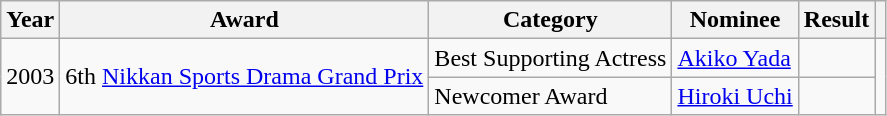<table class="wikitable plainrowheaders">
<tr>
<th>Year</th>
<th>Award</th>
<th>Category</th>
<th>Nominee</th>
<th>Result</th>
<th></th>
</tr>
<tr>
<td rowspan="2">2003</td>
<td rowspan="2">6th <a href='#'>Nikkan Sports Drama Grand Prix</a></td>
<td>Best Supporting Actress</td>
<td><a href='#'>Akiko Yada</a></td>
<td></td>
<td rowspan="2"></td>
</tr>
<tr>
<td>Newcomer Award</td>
<td><a href='#'>Hiroki Uchi</a></td>
<td></td>
</tr>
</table>
